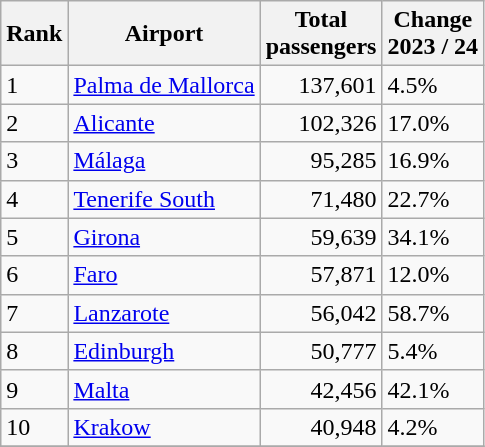<table class="wikitable sortable">
<tr>
<th>Rank</th>
<th>Airport</th>
<th>Total <br>passengers</th>
<th>Change<br>2023 / 24</th>
</tr>
<tr>
<td>1</td>
<td><a href='#'>Palma de Mallorca</a></td>
<td align='right'>137,601</td>
<td> 4.5%</td>
</tr>
<tr>
<td>2</td>
<td><a href='#'>Alicante</a></td>
<td align='right'>102,326</td>
<td> 17.0%</td>
</tr>
<tr>
<td>3</td>
<td><a href='#'>Málaga</a></td>
<td align='right'>95,285</td>
<td> 16.9%</td>
</tr>
<tr>
<td>4</td>
<td><a href='#'>Tenerife South</a></td>
<td align='right'>71,480</td>
<td> 22.7%</td>
</tr>
<tr>
<td>5</td>
<td><a href='#'>Girona</a></td>
<td align="right">59,639</td>
<td> 34.1%</td>
</tr>
<tr>
<td>6</td>
<td><a href='#'>Faro</a></td>
<td align="right">57,871</td>
<td> 12.0%</td>
</tr>
<tr>
<td>7</td>
<td><a href='#'>Lanzarote</a></td>
<td align="right">56,042</td>
<td> 58.7%</td>
</tr>
<tr>
<td>8</td>
<td><a href='#'>Edinburgh</a></td>
<td align="right">50,777</td>
<td> 5.4%</td>
</tr>
<tr>
<td>9</td>
<td><a href='#'>Malta</a></td>
<td align="right">42,456</td>
<td> 42.1%</td>
</tr>
<tr>
<td>10</td>
<td><a href='#'>Krakow</a></td>
<td align="right">40,948</td>
<td> 4.2%</td>
</tr>
<tr>
</tr>
</table>
